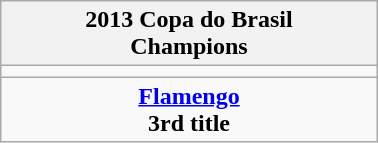<table class="wikitable" style="text-align: center; margin: 0 auto; width: 20%">
<tr>
<th>2013 Copa do Brasil<br>Champions</th>
</tr>
<tr>
<td></td>
</tr>
<tr>
<td><strong><a href='#'>Flamengo</a></strong><br><strong>3rd title</strong></td>
</tr>
</table>
